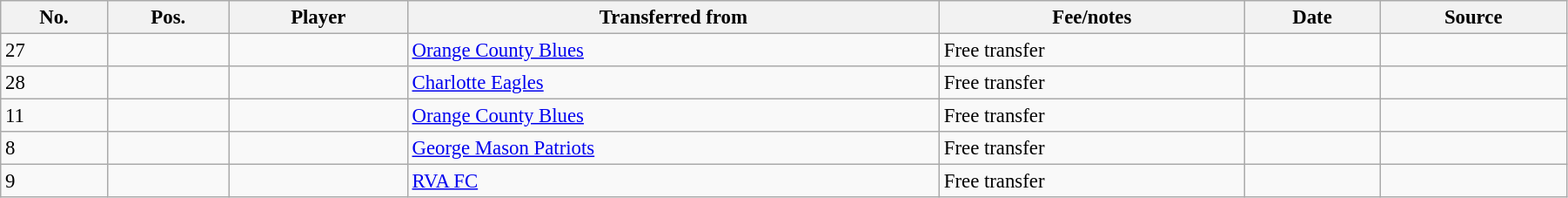<table class="wikitable sortable" style="width:95%; text-align:center; font-size:95%; text-align:left;">
<tr>
<th><strong>No.</strong></th>
<th><strong>Pos.</strong></th>
<th><strong>Player</strong></th>
<th><strong>Transferred from</strong></th>
<th><strong>Fee/notes</strong></th>
<th><strong>Date</strong></th>
<th><strong>Source</strong></th>
</tr>
<tr>
<td>27</td>
<td align=center></td>
<td></td>
<td> <a href='#'>Orange County Blues</a></td>
<td>Free transfer</td>
<td></td>
<td></td>
</tr>
<tr>
<td>28</td>
<td align=center></td>
<td></td>
<td> <a href='#'>Charlotte Eagles</a></td>
<td>Free transfer</td>
<td></td>
<td></td>
</tr>
<tr>
<td>11</td>
<td align=center></td>
<td></td>
<td> <a href='#'>Orange County Blues</a></td>
<td>Free transfer</td>
<td></td>
<td></td>
</tr>
<tr>
<td>8</td>
<td align=center></td>
<td></td>
<td> <a href='#'>George Mason Patriots</a></td>
<td>Free transfer</td>
<td></td>
<td></td>
</tr>
<tr>
<td>9</td>
<td align=center></td>
<td></td>
<td> <a href='#'>RVA FC</a></td>
<td>Free transfer</td>
<td></td>
<td></td>
</tr>
</table>
